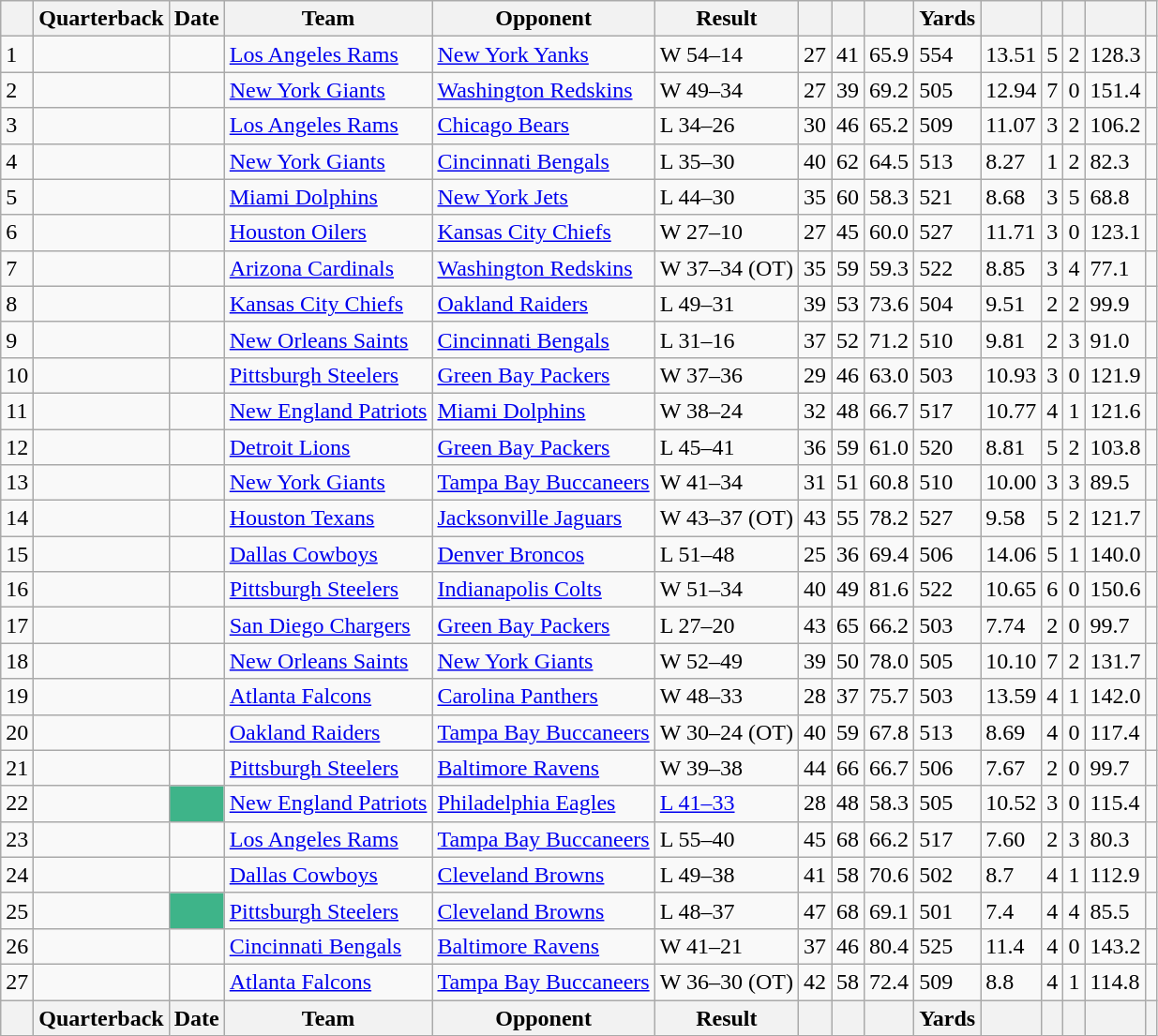<table class="wikitable sortable" width="auto">
<tr>
<th scope="col"></th>
<th scope="col">Quarterback</th>
<th scope="col">Date</th>
<th scope="col">Team</th>
<th scope="col">Opponent</th>
<th scope="col">Result</th>
<th scope="col"></th>
<th scope="col"></th>
<th scope="col"></th>
<th scope="col">Yards</th>
<th scope="col"></th>
<th scope="col"></th>
<th scope="col"></th>
<th scope="col"></th>
<th scope="col" class="unsortable"></th>
</tr>
<tr>
<td>1</td>
<td></td>
<td></td>
<td><a href='#'>Los Angeles Rams</a></td>
<td><a href='#'>New York Yanks</a></td>
<td>W 54–14</td>
<td>27</td>
<td>41</td>
<td>65.9</td>
<td>554</td>
<td>13.51</td>
<td>5</td>
<td>2</td>
<td>128.3</td>
<td></td>
</tr>
<tr>
<td>2</td>
<td></td>
<td></td>
<td><a href='#'>New York Giants</a></td>
<td><a href='#'>Washington Redskins</a></td>
<td>W 49–34</td>
<td>27</td>
<td>39</td>
<td>69.2</td>
<td>505</td>
<td>12.94</td>
<td>7</td>
<td>0</td>
<td>151.4</td>
<td></td>
</tr>
<tr>
<td>3</td>
<td></td>
<td></td>
<td><a href='#'>Los Angeles Rams</a></td>
<td><a href='#'>Chicago Bears</a></td>
<td>L 34–26</td>
<td>30</td>
<td>46</td>
<td>65.2</td>
<td>509</td>
<td>11.07</td>
<td>3</td>
<td>2</td>
<td>106.2</td>
<td></td>
</tr>
<tr>
<td>4</td>
<td></td>
<td></td>
<td><a href='#'>New York Giants</a></td>
<td><a href='#'>Cincinnati Bengals</a></td>
<td>L 35–30</td>
<td>40</td>
<td>62</td>
<td>64.5</td>
<td>513</td>
<td>8.27</td>
<td>1</td>
<td>2</td>
<td>82.3</td>
<td></td>
</tr>
<tr>
<td>5</td>
<td></td>
<td></td>
<td><a href='#'>Miami Dolphins</a></td>
<td><a href='#'>New York Jets</a></td>
<td>L 44–30</td>
<td>35</td>
<td>60</td>
<td>58.3</td>
<td>521</td>
<td>8.68</td>
<td>3</td>
<td>5</td>
<td>68.8</td>
<td></td>
</tr>
<tr>
<td>6</td>
<td></td>
<td></td>
<td><a href='#'>Houston Oilers</a></td>
<td><a href='#'>Kansas City Chiefs</a></td>
<td>W 27–10</td>
<td>27</td>
<td>45</td>
<td>60.0</td>
<td>527</td>
<td>11.71</td>
<td>3</td>
<td>0</td>
<td>123.1</td>
<td></td>
</tr>
<tr>
<td>7</td>
<td></td>
<td></td>
<td><a href='#'>Arizona Cardinals</a></td>
<td><a href='#'>Washington Redskins</a></td>
<td>W 37–34 (OT)</td>
<td>35</td>
<td>59</td>
<td>59.3</td>
<td>522</td>
<td>8.85</td>
<td>3</td>
<td>4</td>
<td>77.1</td>
<td></td>
</tr>
<tr>
<td>8</td>
<td></td>
<td></td>
<td><a href='#'>Kansas City Chiefs</a></td>
<td><a href='#'>Oakland Raiders</a></td>
<td>L 49–31</td>
<td>39</td>
<td>53</td>
<td>73.6</td>
<td>504</td>
<td>9.51</td>
<td>2</td>
<td>2</td>
<td>99.9</td>
<td></td>
</tr>
<tr>
<td>9</td>
<td></td>
<td></td>
<td><a href='#'>New Orleans Saints</a></td>
<td><a href='#'>Cincinnati Bengals</a></td>
<td>L 31–16</td>
<td>37</td>
<td>52</td>
<td>71.2</td>
<td>510</td>
<td>9.81</td>
<td>2</td>
<td>3</td>
<td>91.0</td>
<td></td>
</tr>
<tr>
<td>10</td>
<td></td>
<td></td>
<td><a href='#'>Pittsburgh Steelers</a></td>
<td><a href='#'>Green Bay Packers</a></td>
<td>W 37–36</td>
<td>29</td>
<td>46</td>
<td>63.0</td>
<td>503</td>
<td>10.93</td>
<td>3</td>
<td>0</td>
<td>121.9</td>
<td></td>
</tr>
<tr>
<td>11</td>
<td></td>
<td></td>
<td><a href='#'>New England Patriots</a></td>
<td><a href='#'>Miami Dolphins</a></td>
<td>W 38–24</td>
<td>32</td>
<td>48</td>
<td>66.7</td>
<td>517</td>
<td>10.77</td>
<td>4</td>
<td>1</td>
<td>121.6</td>
<td></td>
</tr>
<tr>
<td>12</td>
<td></td>
<td></td>
<td><a href='#'>Detroit Lions</a></td>
<td><a href='#'>Green Bay Packers</a></td>
<td>L 45–41</td>
<td>36</td>
<td>59</td>
<td>61.0</td>
<td>520</td>
<td>8.81</td>
<td>5</td>
<td>2</td>
<td>103.8</td>
<td></td>
</tr>
<tr>
<td>13</td>
<td></td>
<td></td>
<td><a href='#'>New York Giants</a></td>
<td><a href='#'>Tampa Bay Buccaneers</a></td>
<td>W 41–34</td>
<td>31</td>
<td>51</td>
<td>60.8</td>
<td>510</td>
<td>10.00</td>
<td>3</td>
<td>3</td>
<td>89.5</td>
<td></td>
</tr>
<tr>
<td>14</td>
<td></td>
<td></td>
<td><a href='#'>Houston Texans</a></td>
<td><a href='#'>Jacksonville Jaguars</a></td>
<td>W 43–37 (OT)</td>
<td>43</td>
<td>55</td>
<td>78.2</td>
<td>527</td>
<td>9.58</td>
<td>5</td>
<td>2</td>
<td>121.7</td>
<td></td>
</tr>
<tr>
<td>15</td>
<td></td>
<td></td>
<td><a href='#'>Dallas Cowboys</a></td>
<td><a href='#'>Denver Broncos</a></td>
<td>L 51–48</td>
<td>25</td>
<td>36</td>
<td>69.4</td>
<td>506</td>
<td>14.06</td>
<td>5</td>
<td>1</td>
<td>140.0</td>
<td></td>
</tr>
<tr>
<td>16</td>
<td></td>
<td></td>
<td><a href='#'>Pittsburgh Steelers</a></td>
<td><a href='#'>Indianapolis Colts</a></td>
<td>W 51–34</td>
<td>40</td>
<td>49</td>
<td>81.6</td>
<td>522</td>
<td>10.65</td>
<td>6</td>
<td>0</td>
<td>150.6</td>
<td></td>
</tr>
<tr>
<td>17</td>
<td></td>
<td></td>
<td><a href='#'>San Diego Chargers</a></td>
<td><a href='#'>Green Bay Packers</a></td>
<td>L 27–20</td>
<td>43</td>
<td>65</td>
<td>66.2</td>
<td>503</td>
<td>7.74</td>
<td>2</td>
<td>0</td>
<td>99.7</td>
<td></td>
</tr>
<tr>
<td>18</td>
<td></td>
<td></td>
<td><a href='#'>New Orleans Saints</a></td>
<td><a href='#'>New York Giants</a></td>
<td>W 52–49</td>
<td>39</td>
<td>50</td>
<td>78.0</td>
<td>505</td>
<td>10.10</td>
<td>7</td>
<td>2</td>
<td>131.7</td>
<td></td>
</tr>
<tr>
<td>19</td>
<td></td>
<td></td>
<td><a href='#'>Atlanta Falcons</a></td>
<td><a href='#'>Carolina Panthers</a></td>
<td>W 48–33</td>
<td>28</td>
<td>37</td>
<td>75.7</td>
<td>503</td>
<td>13.59</td>
<td>4</td>
<td>1</td>
<td>142.0</td>
<td></td>
</tr>
<tr>
<td>20</td>
<td></td>
<td></td>
<td><a href='#'>Oakland Raiders</a></td>
<td><a href='#'>Tampa Bay Buccaneers</a></td>
<td>W 30–24 (OT)</td>
<td>40</td>
<td>59</td>
<td>67.8</td>
<td>513</td>
<td>8.69</td>
<td>4</td>
<td>0</td>
<td>117.4</td>
<td></td>
</tr>
<tr>
<td>21</td>
<td></td>
<td></td>
<td><a href='#'>Pittsburgh Steelers</a></td>
<td><a href='#'>Baltimore Ravens</a></td>
<td>W 39–38</td>
<td>44</td>
<td>66</td>
<td>66.7</td>
<td>506</td>
<td>7.67</td>
<td>2</td>
<td>0</td>
<td>99.7</td>
<td></td>
</tr>
<tr>
<td>22</td>
<td></td>
<td bgcolor="#3EB489"></td>
<td><a href='#'>New England Patriots</a></td>
<td><a href='#'>Philadelphia Eagles</a></td>
<td><a href='#'>L 41–33</a></td>
<td>28</td>
<td>48</td>
<td>58.3</td>
<td>505</td>
<td>10.52</td>
<td>3</td>
<td>0</td>
<td>115.4</td>
<td></td>
</tr>
<tr>
<td>23</td>
<td></td>
<td></td>
<td><a href='#'>Los Angeles Rams</a></td>
<td><a href='#'>Tampa Bay Buccaneers</a></td>
<td>L 55–40</td>
<td>45</td>
<td>68</td>
<td>66.2</td>
<td>517</td>
<td>7.60</td>
<td>2</td>
<td>3</td>
<td>80.3</td>
<td></td>
</tr>
<tr>
<td>24</td>
<td></td>
<td></td>
<td><a href='#'>Dallas Cowboys</a></td>
<td><a href='#'>Cleveland Browns</a></td>
<td>L 49–38</td>
<td>41</td>
<td>58</td>
<td>70.6</td>
<td>502</td>
<td>8.7</td>
<td>4</td>
<td>1</td>
<td>112.9</td>
<td></td>
</tr>
<tr>
<td>25</td>
<td></td>
<td bgcolor="#3EB489"></td>
<td><a href='#'>Pittsburgh Steelers</a></td>
<td><a href='#'>Cleveland Browns</a></td>
<td>L 48–37</td>
<td>47</td>
<td>68</td>
<td>69.1</td>
<td>501</td>
<td>7.4</td>
<td>4</td>
<td>4</td>
<td>85.5</td>
<td></td>
</tr>
<tr>
<td>26</td>
<td></td>
<td></td>
<td><a href='#'>Cincinnati Bengals</a></td>
<td><a href='#'>Baltimore Ravens</a></td>
<td>W 41–21</td>
<td>37</td>
<td>46</td>
<td>80.4</td>
<td>525</td>
<td>11.4</td>
<td>4</td>
<td>0</td>
<td>143.2</td>
<td></td>
</tr>
<tr>
<td>27</td>
<td></td>
<td></td>
<td><a href='#'>Atlanta Falcons</a></td>
<td><a href='#'>Tampa Bay Buccaneers</a></td>
<td>W 36–30 (OT)</td>
<td>42</td>
<td>58</td>
<td>72.4</td>
<td>509</td>
<td>8.8</td>
<td>4</td>
<td>1</td>
<td>114.8</td>
<td></td>
</tr>
<tr>
<th scope="col"></th>
<th scope="col">Quarterback</th>
<th scope="col">Date</th>
<th scope="col">Team</th>
<th scope="col">Opponent</th>
<th scope="col">Result</th>
<th scope="col"></th>
<th scope="col"></th>
<th scope="col"></th>
<th scope="col">Yards</th>
<th scope="col"></th>
<th scope="col"></th>
<th scope="col"></th>
<th scope="col"></th>
<th scope="col" class="unsortable"></th>
</tr>
</table>
